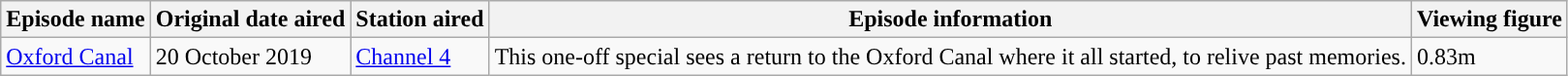<table class="wikitable sortable">
<tr>
<th>Episode name</th>
<th>Original date aired</th>
<th>Station aired</th>
<th>Episode information</th>
<th>Viewing figure</th>
</tr>
<tr>
<td><a href='#'>Oxford Canal</a></td>
<td>20 October 2019</td>
<td><a href='#'>Channel 4</a></td>
<td>This one-off special sees a return to the Oxford Canal where it all started, to relive past memories.</td>
<td>0.83m</td>
</tr>
</table>
